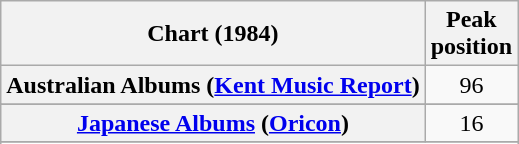<table class="wikitable sortable plainrowheaders" style="text-align:center">
<tr>
<th>Chart (1984)</th>
<th>Peak<br>position</th>
</tr>
<tr>
<th scope="row">Australian Albums (<a href='#'>Kent Music Report</a>)</th>
<td>96</td>
</tr>
<tr>
</tr>
<tr>
</tr>
<tr>
<th scope="row"><a href='#'>Japanese Albums</a> (<a href='#'>Oricon</a>)</th>
<td>16</td>
</tr>
<tr>
</tr>
<tr>
</tr>
<tr>
</tr>
</table>
